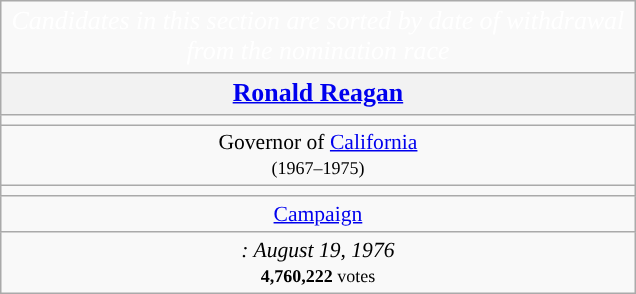<table class="wikitable" style="font-size:90%">
<tr>
<td colspan="2" style="text-align:center; width:415px; font-size:120%; color:white; background:"><em>Candidates in this section are sorted by date of withdrawal from the nomination race</em></td>
</tr>
<tr>
<th scope="col" style="width:3em; font-size:120%;"><a href='#'>Ronald Reagan</a></th>
</tr>
<tr>
<td></td>
</tr>
<tr style="text-align:center">
<td>Governor of <a href='#'>California</a><br><small>(1967–1975)</small></td>
</tr>
<tr>
<td></td>
</tr>
<tr style="text-align:center">
<td><a href='#'>Campaign</a></td>
</tr>
<tr style="text-align:center">
<td><em>: August 19, 1976</em><br><small><strong>4,760,222</strong> votes</small></td>
</tr>
</table>
